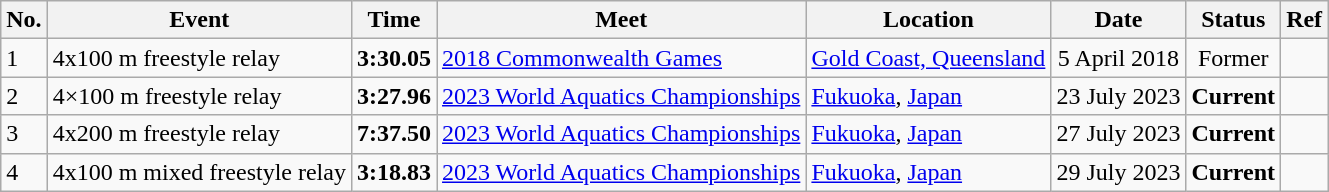<table class="wikitable sortable">
<tr>
<th>No.</th>
<th>Event</th>
<th>Time</th>
<th>Meet</th>
<th>Location</th>
<th>Date</th>
<th>Status</th>
<th>Ref</th>
</tr>
<tr>
<td>1</td>
<td>4x100 m freestyle relay</td>
<td align="center"><strong>3:30.05</strong></td>
<td><a href='#'>2018 Commonwealth Games</a></td>
<td><a href='#'>Gold Coast, Queensland</a></td>
<td align="center">5 April 2018</td>
<td align="center">Former</td>
<td align="center"></td>
</tr>
<tr>
<td>2</td>
<td>4×100 m freestyle relay</td>
<td align="center"><strong>3:27.96</strong></td>
<td><a href='#'>2023 World Aquatics Championships</a></td>
<td><a href='#'>Fukuoka</a>, <a href='#'>Japan</a></td>
<td align="center">23 July 2023</td>
<td align="center"><strong>Current</strong></td>
<td align="center"></td>
</tr>
<tr>
<td>3</td>
<td>4x200 m freestyle relay</td>
<td align="center"><strong>7:37.50</strong></td>
<td><a href='#'>2023 World Aquatics Championships</a></td>
<td><a href='#'>Fukuoka</a>, <a href='#'>Japan</a></td>
<td align="center">27 July 2023</td>
<td align="center"><strong>Current</strong></td>
<td align="center"></td>
</tr>
<tr>
<td>4</td>
<td>4x100 m mixed freestyle relay</td>
<td align="center"><strong>3:18.83</strong></td>
<td><a href='#'>2023 World Aquatics Championships</a></td>
<td><a href='#'>Fukuoka</a>, <a href='#'>Japan</a></td>
<td align="center">29 July 2023</td>
<td align="center"><strong>Current</strong></td>
<td align="center"></td>
</tr>
</table>
